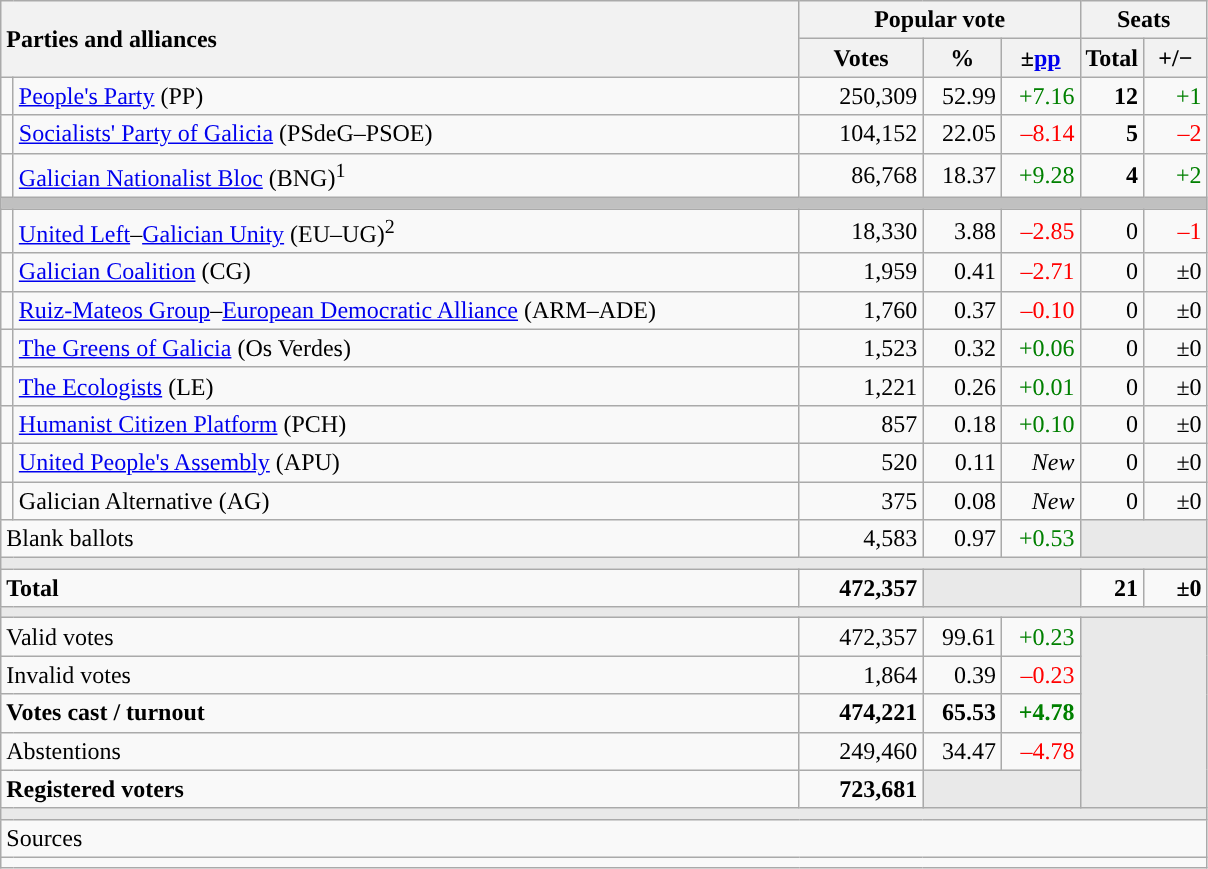<table class="wikitable" style="text-align:right;">
<tr>
<th style="text-align:left;" rowspan="2" colspan="2" width="525">Parties and alliances</th>
<th colspan="3">Popular vote</th>
<th colspan="2">Seats</th>
</tr>
<tr>
<th width="75">Votes</th>
<th width="45">%</th>
<th width="45">±<a href='#'>pp</a></th>
<th width="35">Total</th>
<th width="35">+/−</th>
</tr>
<tr>
<td width="1" style="color:inherit;background:"></td>
<td align="left"><a href='#'>People's Party</a> (PP)</td>
<td>250,309</td>
<td>52.99</td>
<td style="color:green;">+7.16</td>
<td><strong>12</strong></td>
<td style="color:green;">+1</td>
</tr>
<tr>
<td style="color:inherit;background:"></td>
<td align="left"><a href='#'>Socialists' Party of Galicia</a> (PSdeG–PSOE)</td>
<td>104,152</td>
<td>22.05</td>
<td style="color:red;">–8.14</td>
<td><strong>5</strong></td>
<td style="color:red;">–2</td>
</tr>
<tr>
<td style="color:inherit;background:"></td>
<td align="left"><a href='#'>Galician Nationalist Bloc</a> (BNG)<sup>1</sup></td>
<td>86,768</td>
<td>18.37</td>
<td style="color:green;">+9.28</td>
<td><strong>4</strong></td>
<td style="color:green;">+2</td>
</tr>
<tr>
<td colspan="7" bgcolor="#C0C0C0"></td>
</tr>
<tr>
<td style="color:inherit;background:"></td>
<td align="left"><a href='#'>United Left</a>–<a href='#'>Galician Unity</a> (EU–UG)<sup>2</sup></td>
<td>18,330</td>
<td>3.88</td>
<td style="color:red;">–2.85</td>
<td>0</td>
<td style="color:red;">–1</td>
</tr>
<tr>
<td style="color:inherit;background:"></td>
<td align="left"><a href='#'>Galician Coalition</a> (CG)</td>
<td>1,959</td>
<td>0.41</td>
<td style="color:red;">–2.71</td>
<td>0</td>
<td>±0</td>
</tr>
<tr>
<td style="color:inherit;background:"></td>
<td align="left"><a href='#'>Ruiz-Mateos Group</a>–<a href='#'>European Democratic Alliance</a> (ARM–ADE)</td>
<td>1,760</td>
<td>0.37</td>
<td style="color:red;">–0.10</td>
<td>0</td>
<td>±0</td>
</tr>
<tr>
<td style="color:inherit;background:"></td>
<td align="left"><a href='#'>The Greens of Galicia</a> (Os Verdes)</td>
<td>1,523</td>
<td>0.32</td>
<td style="color:green;">+0.06</td>
<td>0</td>
<td>±0</td>
</tr>
<tr>
<td style="color:inherit;background:"></td>
<td align="left"><a href='#'>The Ecologists</a> (LE)</td>
<td>1,221</td>
<td>0.26</td>
<td style="color:green;">+0.01</td>
<td>0</td>
<td>±0</td>
</tr>
<tr>
<td style="color:inherit;background:"></td>
<td align="left"><a href='#'>Humanist Citizen Platform</a> (PCH)</td>
<td>857</td>
<td>0.18</td>
<td style="color:green;">+0.10</td>
<td>0</td>
<td>±0</td>
</tr>
<tr>
<td style="color:inherit;background:"></td>
<td align="left"><a href='#'>United People's Assembly</a> (APU)</td>
<td>520</td>
<td>0.11</td>
<td><em>New</em></td>
<td>0</td>
<td>±0</td>
</tr>
<tr>
<td style="color:inherit;background:"></td>
<td align="left">Galician Alternative (AG)</td>
<td>375</td>
<td>0.08</td>
<td><em>New</em></td>
<td>0</td>
<td>±0</td>
</tr>
<tr>
<td align="left" colspan="2">Blank ballots</td>
<td>4,583</td>
<td>0.97</td>
<td style="color:green;">+0.53</td>
<td bgcolor="#E9E9E9" colspan="2"></td>
</tr>
<tr>
<td colspan="7" bgcolor="#E9E9E9"></td>
</tr>
<tr style="font-weight:bold;">
<td align="left" colspan="2">Total</td>
<td>472,357</td>
<td bgcolor="#E9E9E9" colspan="2"></td>
<td>21</td>
<td>±0</td>
</tr>
<tr>
<td colspan="7" bgcolor="#E9E9E9"></td>
</tr>
<tr>
<td align="left" colspan="2">Valid votes</td>
<td>472,357</td>
<td>99.61</td>
<td style="color:green;">+0.23</td>
<td bgcolor="#E9E9E9" colspan="7" rowspan="5"></td>
</tr>
<tr>
<td align="left" colspan="2">Invalid votes</td>
<td>1,864</td>
<td>0.39</td>
<td style="color:red;">–0.23</td>
</tr>
<tr style="font-weight:bold;">
<td align="left" colspan="2">Votes cast / turnout</td>
<td>474,221</td>
<td>65.53</td>
<td style="color:green;">+4.78</td>
</tr>
<tr>
<td align="left" colspan="2">Abstentions</td>
<td>249,460</td>
<td>34.47</td>
<td style="color:red;">–4.78</td>
</tr>
<tr style="font-weight:bold;">
<td align="left" colspan="2">Registered voters</td>
<td>723,681</td>
<td bgcolor="#E9E9E9" colspan="2"></td>
</tr>
<tr>
<td colspan="7" bgcolor="#E9E9E9"></td>
</tr>
<tr>
<td align="left" colspan="7">Sources</td>
</tr>
<tr>
<td colspan="7" style="text-align:left; max-width:790px;"></td>
</tr>
</table>
